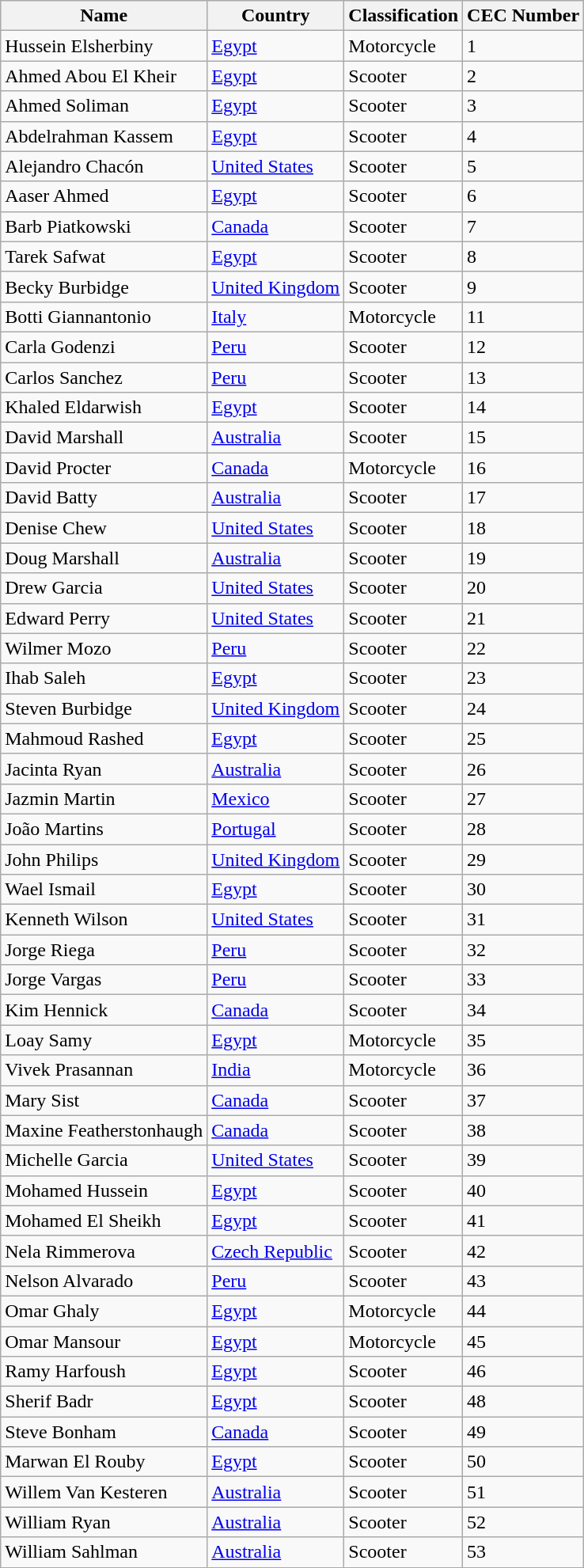<table class="wikitable">
<tr>
<th>Name</th>
<th>Country</th>
<th>Classification</th>
<th>CEC Number</th>
</tr>
<tr>
<td>Hussein Elsherbiny</td>
<td> <a href='#'>Egypt</a></td>
<td>Motorcycle</td>
<td>1</td>
</tr>
<tr>
<td>Ahmed Abou El Kheir</td>
<td> <a href='#'>Egypt</a></td>
<td>Scooter</td>
<td>2</td>
</tr>
<tr>
<td>Ahmed Soliman</td>
<td> <a href='#'>Egypt</a></td>
<td>Scooter</td>
<td>3</td>
</tr>
<tr>
<td>Abdelrahman Kassem</td>
<td> <a href='#'>Egypt</a></td>
<td>Scooter</td>
<td>4</td>
</tr>
<tr>
<td>Alejandro Chacón</td>
<td> <a href='#'>United States</a></td>
<td>Scooter</td>
<td>5</td>
</tr>
<tr>
<td>Aaser Ahmed</td>
<td> <a href='#'>Egypt</a></td>
<td>Scooter</td>
<td>6</td>
</tr>
<tr>
<td>Barb Piatkowski</td>
<td> <a href='#'>Canada</a></td>
<td>Scooter</td>
<td>7</td>
</tr>
<tr>
<td>Tarek Safwat</td>
<td> <a href='#'>Egypt</a></td>
<td>Scooter</td>
<td>8</td>
</tr>
<tr>
<td>Becky Burbidge</td>
<td> <a href='#'>United Kingdom</a></td>
<td>Scooter</td>
<td>9</td>
</tr>
<tr>
<td>Botti Giannantonio</td>
<td> <a href='#'>Italy</a></td>
<td>Motorcycle</td>
<td>11</td>
</tr>
<tr>
<td>Carla Godenzi</td>
<td> <a href='#'>Peru</a></td>
<td>Scooter</td>
<td>12</td>
</tr>
<tr>
<td>Carlos Sanchez</td>
<td> <a href='#'>Peru</a></td>
<td>Scooter</td>
<td>13</td>
</tr>
<tr>
<td>Khaled Eldarwish</td>
<td> <a href='#'>Egypt</a></td>
<td>Scooter</td>
<td>14</td>
</tr>
<tr>
<td>David Marshall</td>
<td> <a href='#'>Australia</a></td>
<td>Scooter</td>
<td>15</td>
</tr>
<tr>
<td>David Procter</td>
<td> <a href='#'>Canada</a></td>
<td>Motorcycle</td>
<td>16</td>
</tr>
<tr>
<td>David Batty</td>
<td> <a href='#'>Australia</a></td>
<td>Scooter</td>
<td>17</td>
</tr>
<tr>
<td>Denise Chew</td>
<td> <a href='#'>United States</a></td>
<td>Scooter</td>
<td>18</td>
</tr>
<tr>
<td>Doug Marshall</td>
<td> <a href='#'>Australia</a></td>
<td>Scooter</td>
<td>19</td>
</tr>
<tr>
<td>Drew Garcia</td>
<td> <a href='#'>United States</a></td>
<td>Scooter</td>
<td>20</td>
</tr>
<tr>
<td>Edward Perry</td>
<td> <a href='#'>United States</a></td>
<td>Scooter</td>
<td>21</td>
</tr>
<tr>
<td>Wilmer Mozo</td>
<td> <a href='#'>Peru</a></td>
<td>Scooter</td>
<td>22</td>
</tr>
<tr>
<td>Ihab Saleh</td>
<td> <a href='#'>Egypt</a></td>
<td>Scooter</td>
<td>23</td>
</tr>
<tr>
<td>Steven Burbidge</td>
<td> <a href='#'>United Kingdom</a></td>
<td>Scooter</td>
<td>24</td>
</tr>
<tr>
<td>Mahmoud Rashed</td>
<td> <a href='#'>Egypt</a></td>
<td>Scooter</td>
<td>25</td>
</tr>
<tr>
<td>Jacinta Ryan</td>
<td> <a href='#'>Australia</a></td>
<td>Scooter</td>
<td>26</td>
</tr>
<tr>
<td>Jazmin Martin</td>
<td> <a href='#'>Mexico</a></td>
<td>Scooter</td>
<td>27</td>
</tr>
<tr>
<td>João Martins</td>
<td> <a href='#'>Portugal</a></td>
<td>Scooter</td>
<td>28</td>
</tr>
<tr>
<td>John Philips</td>
<td> <a href='#'>United Kingdom</a></td>
<td>Scooter</td>
<td>29</td>
</tr>
<tr>
<td>Wael Ismail</td>
<td> <a href='#'>Egypt</a></td>
<td>Scooter</td>
<td>30</td>
</tr>
<tr>
<td>Kenneth Wilson</td>
<td> <a href='#'>United States</a></td>
<td>Scooter</td>
<td>31</td>
</tr>
<tr>
<td>Jorge Riega</td>
<td> <a href='#'>Peru</a></td>
<td>Scooter</td>
<td>32</td>
</tr>
<tr>
<td>Jorge Vargas</td>
<td> <a href='#'>Peru</a></td>
<td>Scooter</td>
<td>33</td>
</tr>
<tr>
<td>Kim Hennick</td>
<td> <a href='#'>Canada</a></td>
<td>Scooter</td>
<td>34</td>
</tr>
<tr>
<td>Loay Samy</td>
<td> <a href='#'>Egypt</a></td>
<td>Motorcycle</td>
<td>35</td>
</tr>
<tr>
<td>Vivek Prasannan</td>
<td> <a href='#'>India</a></td>
<td>Motorcycle</td>
<td>36</td>
</tr>
<tr>
<td>Mary Sist</td>
<td> <a href='#'>Canada</a></td>
<td>Scooter</td>
<td>37</td>
</tr>
<tr>
<td>Maxine Featherstonhaugh</td>
<td> <a href='#'>Canada</a></td>
<td>Scooter</td>
<td>38</td>
</tr>
<tr>
<td>Michelle Garcia</td>
<td> <a href='#'>United States</a></td>
<td>Scooter</td>
<td>39</td>
</tr>
<tr>
<td>Mohamed Hussein</td>
<td> <a href='#'>Egypt</a></td>
<td>Scooter</td>
<td>40</td>
</tr>
<tr>
<td>Mohamed El Sheikh</td>
<td> <a href='#'>Egypt</a></td>
<td>Scooter</td>
<td>41</td>
</tr>
<tr>
<td>Nela Rimmerova</td>
<td> <a href='#'>Czech Republic</a></td>
<td>Scooter</td>
<td>42</td>
</tr>
<tr>
<td>Nelson Alvarado</td>
<td> <a href='#'>Peru</a></td>
<td>Scooter</td>
<td>43</td>
</tr>
<tr>
<td>Omar Ghaly</td>
<td> <a href='#'>Egypt</a></td>
<td>Motorcycle</td>
<td>44</td>
</tr>
<tr>
<td>Omar Mansour</td>
<td> <a href='#'>Egypt</a></td>
<td>Motorcycle</td>
<td>45</td>
</tr>
<tr>
<td>Ramy Harfoush</td>
<td> <a href='#'>Egypt</a></td>
<td>Scooter</td>
<td>46</td>
</tr>
<tr>
<td>Sherif Badr</td>
<td> <a href='#'>Egypt</a></td>
<td>Scooter</td>
<td>48</td>
</tr>
<tr>
<td>Steve Bonham</td>
<td> <a href='#'>Canada</a></td>
<td>Scooter</td>
<td>49</td>
</tr>
<tr>
<td>Marwan El Rouby</td>
<td> <a href='#'>Egypt</a></td>
<td>Scooter</td>
<td>50</td>
</tr>
<tr>
<td>Willem Van Kesteren</td>
<td> <a href='#'>Australia</a></td>
<td>Scooter</td>
<td>51</td>
</tr>
<tr>
<td>William Ryan</td>
<td> <a href='#'>Australia</a></td>
<td>Scooter</td>
<td>52</td>
</tr>
<tr>
<td>William Sahlman</td>
<td> <a href='#'>Australia</a></td>
<td>Scooter</td>
<td>53</td>
</tr>
</table>
